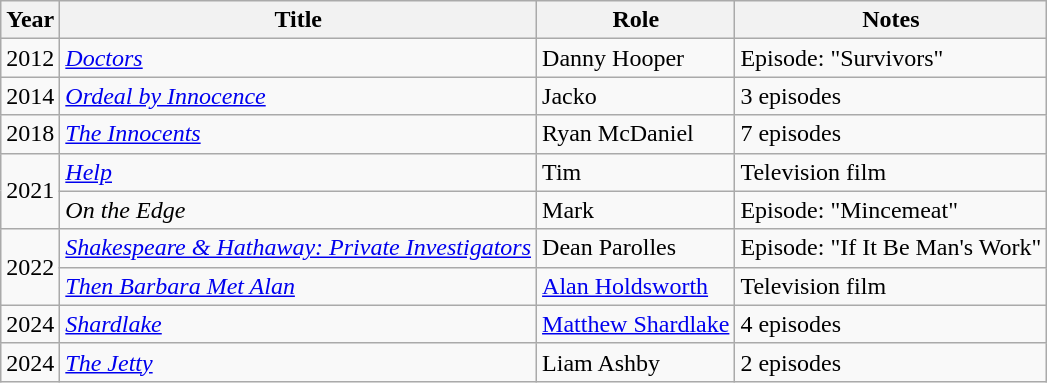<table class="wikitable">
<tr>
<th>Year</th>
<th>Title</th>
<th>Role</th>
<th>Notes</th>
</tr>
<tr>
<td>2012</td>
<td><em><a href='#'>Doctors</a></em></td>
<td>Danny Hooper</td>
<td>Episode: "Survivors"</td>
</tr>
<tr>
<td>2014</td>
<td><em><a href='#'>Ordeal by Innocence</a></em></td>
<td>Jacko</td>
<td>3 episodes</td>
</tr>
<tr>
<td>2018</td>
<td><em><a href='#'>The Innocents</a></em></td>
<td>Ryan McDaniel</td>
<td>7 episodes</td>
</tr>
<tr>
<td rowspan="2">2021</td>
<td><em><a href='#'>Help</a></em></td>
<td>Tim</td>
<td>Television film</td>
</tr>
<tr>
<td><em>On the Edge</em></td>
<td>Mark</td>
<td>Episode: "Mincemeat"</td>
</tr>
<tr>
<td rowspan="2">2022</td>
<td><em><a href='#'>Shakespeare & Hathaway: Private Investigators</a></em></td>
<td>Dean Parolles</td>
<td>Episode: "If It Be Man's Work"</td>
</tr>
<tr>
<td><em><a href='#'>Then Barbara Met Alan</a></em></td>
<td><a href='#'>Alan Holdsworth</a></td>
<td>Television film</td>
</tr>
<tr>
<td>2024</td>
<td><em><a href='#'>Shardlake</a></em></td>
<td><a href='#'>Matthew Shardlake</a></td>
<td>4 episodes</td>
</tr>
<tr>
<td>2024</td>
<td><em><a href='#'>The Jetty</a></em></td>
<td>Liam Ashby</td>
<td>2 episodes</td>
</tr>
</table>
